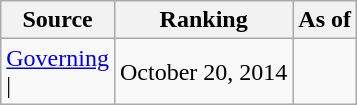<table class="wikitable" style="text-align:center">
<tr>
<th>Source</th>
<th>Ranking</th>
<th>As of</th>
</tr>
<tr>
<td align=left><a href='#'>Governing</a><br>| </td>
<td>October 20, 2014</td>
</tr>
</table>
